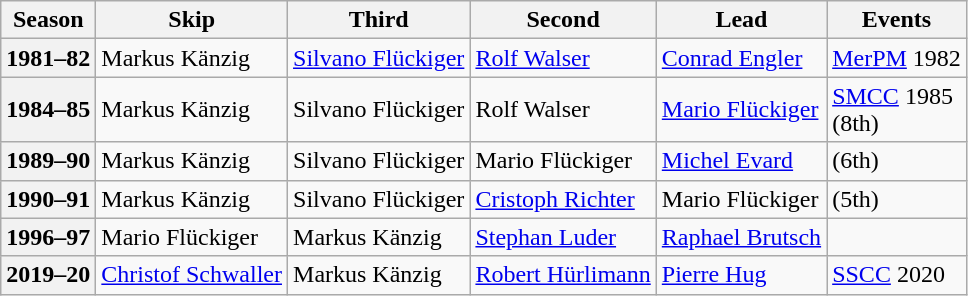<table class="wikitable">
<tr>
<th scope="col">Season</th>
<th scope="col">Skip</th>
<th scope="col">Third</th>
<th scope="col">Second</th>
<th scope="col">Lead</th>
<th scope="col">Events</th>
</tr>
<tr>
<th scope="row">1981–82</th>
<td>Markus Känzig</td>
<td><a href='#'>Silvano Flückiger</a></td>
<td><a href='#'>Rolf Walser</a></td>
<td><a href='#'>Conrad Engler</a></td>
<td><a href='#'>MerPM</a> 1982 </td>
</tr>
<tr>
<th scope="row">1984–85</th>
<td>Markus Känzig</td>
<td>Silvano Flückiger</td>
<td>Rolf Walser</td>
<td><a href='#'>Mario Flückiger</a></td>
<td><a href='#'>SMCC</a> 1985 <br> (8th)</td>
</tr>
<tr>
<th scope="row">1989–90</th>
<td>Markus Känzig</td>
<td>Silvano Flückiger</td>
<td>Mario Flückiger</td>
<td><a href='#'>Michel Evard</a></td>
<td> (6th)</td>
</tr>
<tr>
<th scope="row">1990–91</th>
<td>Markus Känzig</td>
<td>Silvano Flückiger</td>
<td><a href='#'>Cristoph Richter</a></td>
<td>Mario Flückiger</td>
<td> (5th)</td>
</tr>
<tr>
<th scope="row">1996–97</th>
<td>Mario Flückiger</td>
<td>Markus Känzig</td>
<td><a href='#'>Stephan Luder</a></td>
<td><a href='#'>Raphael Brutsch</a></td>
<td></td>
</tr>
<tr>
<th scope="row">2019–20</th>
<td><a href='#'>Christof Schwaller</a></td>
<td>Markus Känzig</td>
<td><a href='#'>Robert Hürlimann</a></td>
<td><a href='#'>Pierre Hug</a></td>
<td><a href='#'>SSCC</a> 2020 </td>
</tr>
</table>
